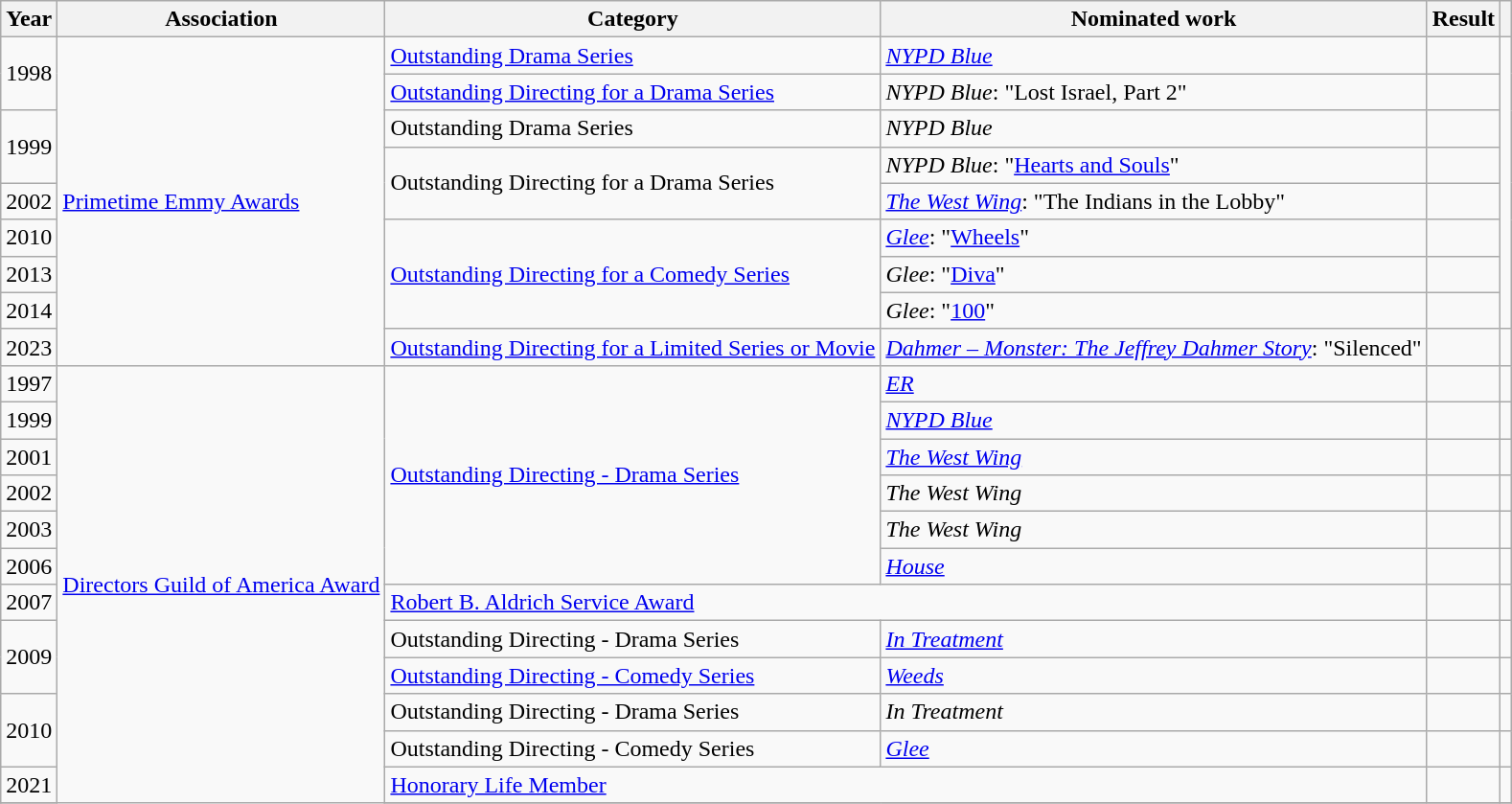<table class="wikitable sortable">
<tr>
<th>Year</th>
<th>Association</th>
<th>Category</th>
<th>Nominated work</th>
<th>Result</th>
<th class=unsortable></th>
</tr>
<tr>
<td rowspan=2>1998</td>
<td rowspan=9><a href='#'>Primetime Emmy Awards</a></td>
<td><a href='#'>Outstanding Drama Series</a></td>
<td><em><a href='#'>NYPD Blue</a></em></td>
<td></td>
<td rowspan=8></td>
</tr>
<tr>
<td><a href='#'>Outstanding Directing for a Drama Series</a></td>
<td><em>NYPD Blue</em>: "Lost Israel, Part 2"</td>
<td></td>
</tr>
<tr>
<td rowspan=2>1999</td>
<td>Outstanding Drama Series</td>
<td><em>NYPD Blue</em></td>
<td></td>
</tr>
<tr>
<td rowspan=2>Outstanding Directing for a Drama Series</td>
<td><em>NYPD Blue</em>: "<a href='#'>Hearts and Souls</a>"</td>
<td></td>
</tr>
<tr>
<td>2002</td>
<td><em><a href='#'>The West Wing</a></em>: "The Indians in the Lobby"</td>
<td></td>
</tr>
<tr>
<td>2010</td>
<td rowspan=3><a href='#'>Outstanding Directing for a Comedy Series</a></td>
<td><em><a href='#'>Glee</a></em>: "<a href='#'>Wheels</a>"</td>
<td></td>
</tr>
<tr>
<td>2013</td>
<td><em>Glee</em>: "<a href='#'>Diva</a>"</td>
<td></td>
</tr>
<tr>
<td>2014</td>
<td><em>Glee</em>: "<a href='#'>100</a>"</td>
<td></td>
</tr>
<tr>
<td>2023</td>
<td><a href='#'>Outstanding Directing for a Limited Series or Movie</a></td>
<td><em><a href='#'>Dahmer – Monster: The Jeffrey Dahmer Story</a></em>: "Silenced"</td>
<td></td>
<td></td>
</tr>
<tr>
<td>1997</td>
<td rowspan=15><a href='#'>Directors Guild of America Award</a></td>
<td rowspan=6><a href='#'>Outstanding Directing - Drama Series</a></td>
<td><em><a href='#'>ER</a></em></td>
<td></td>
<td></td>
</tr>
<tr>
<td>1999</td>
<td><em><a href='#'>NYPD Blue</a></em></td>
<td></td>
<td></td>
</tr>
<tr>
<td>2001</td>
<td><em><a href='#'>The West Wing</a></em></td>
<td></td>
<td></td>
</tr>
<tr>
<td>2002</td>
<td><em>The West Wing</em></td>
<td></td>
<td></td>
</tr>
<tr>
<td>2003</td>
<td><em>The West Wing</em></td>
<td></td>
<td></td>
</tr>
<tr>
<td>2006</td>
<td><em><a href='#'>House</a></em></td>
<td></td>
<td></td>
</tr>
<tr>
<td>2007</td>
<td colspan=2><a href='#'>Robert B. Aldrich Service Award</a></td>
<td></td>
<td></td>
</tr>
<tr>
<td rowspan=2>2009</td>
<td>Outstanding Directing - Drama Series</td>
<td><em><a href='#'>In Treatment</a></em></td>
<td></td>
<td></td>
</tr>
<tr>
<td><a href='#'>Outstanding Directing - Comedy Series</a></td>
<td><em><a href='#'>Weeds</a></em></td>
<td></td>
<td></td>
</tr>
<tr>
<td rowspan=2>2010</td>
<td>Outstanding Directing - Drama Series</td>
<td><em>In Treatment</em></td>
<td></td>
<td></td>
</tr>
<tr>
<td>Outstanding Directing - Comedy Series</td>
<td><em><a href='#'>Glee</a></em></td>
<td></td>
<td></td>
</tr>
<tr>
<td>2021</td>
<td colspan=2><a href='#'>Honorary Life Member</a></td>
<td></td>
<td></td>
</tr>
<tr>
</tr>
</table>
